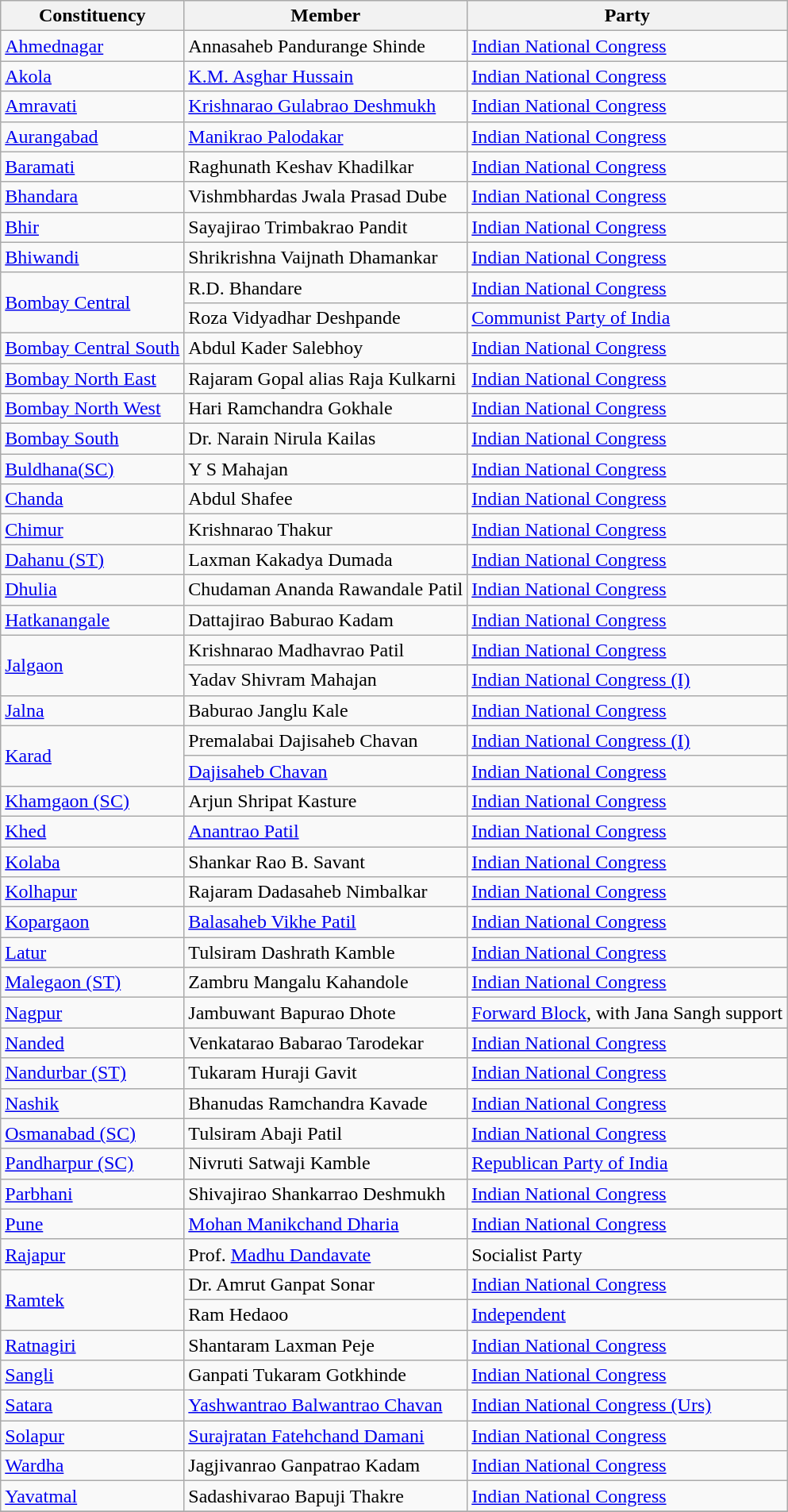<table class="wikitable sortable">
<tr>
<th>Constituency</th>
<th>Member</th>
<th>Party</th>
</tr>
<tr>
<td><a href='#'>Ahmednagar</a></td>
<td>Annasaheb Pandurange Shinde</td>
<td><a href='#'>Indian National Congress</a></td>
</tr>
<tr>
<td><a href='#'>Akola</a></td>
<td><a href='#'>K.M. Asghar Hussain</a></td>
<td><a href='#'>Indian National Congress</a></td>
</tr>
<tr>
<td><a href='#'>Amravati</a></td>
<td><a href='#'>Krishnarao Gulabrao Deshmukh</a></td>
<td><a href='#'>Indian National Congress</a></td>
</tr>
<tr>
<td><a href='#'>Aurangabad</a></td>
<td><a href='#'>Manikrao Palodakar</a></td>
<td><a href='#'>Indian National Congress</a></td>
</tr>
<tr>
<td><a href='#'>Baramati</a></td>
<td>Raghunath Keshav Khadilkar</td>
<td><a href='#'>Indian National Congress</a></td>
</tr>
<tr>
<td><a href='#'>Bhandara</a></td>
<td>Vishmbhardas Jwala Prasad Dube</td>
<td><a href='#'>Indian National Congress</a></td>
</tr>
<tr>
<td><a href='#'>Bhir</a></td>
<td>Sayajirao Trimbakrao Pandit</td>
<td><a href='#'>Indian National Congress</a></td>
</tr>
<tr>
<td><a href='#'>Bhiwandi</a></td>
<td>Shrikrishna Vaijnath Dhamankar</td>
<td><a href='#'>Indian National Congress</a></td>
</tr>
<tr>
<td rowspan=2><a href='#'>Bombay Central</a></td>
<td>R.D. Bhandare</td>
<td><a href='#'>Indian National Congress</a></td>
</tr>
<tr>
<td>Roza Vidyadhar Deshpande</td>
<td><a href='#'>Communist Party of India</a></td>
</tr>
<tr>
<td><a href='#'>Bombay Central South</a></td>
<td>Abdul Kader Salebhoy</td>
<td><a href='#'>Indian National Congress</a></td>
</tr>
<tr>
<td><a href='#'>Bombay North East</a></td>
<td>Rajaram Gopal alias Raja Kulkarni</td>
<td><a href='#'>Indian National Congress</a></td>
</tr>
<tr>
<td><a href='#'>Bombay North West</a></td>
<td>Hari Ramchandra Gokhale</td>
<td><a href='#'>Indian National Congress</a></td>
</tr>
<tr>
<td><a href='#'>Bombay South</a></td>
<td>Dr. Narain Nirula Kailas</td>
<td><a href='#'>Indian National Congress</a></td>
</tr>
<tr>
<td><a href='#'>Buldhana(SC)</a></td>
<td>Y S Mahajan</td>
<td><a href='#'>Indian National Congress</a></td>
</tr>
<tr>
<td><a href='#'>Chanda</a></td>
<td>Abdul Shafee</td>
<td><a href='#'>Indian National Congress</a></td>
</tr>
<tr>
<td><a href='#'>Chimur</a></td>
<td>Krishnarao Thakur</td>
<td><a href='#'>Indian National Congress</a></td>
</tr>
<tr>
<td><a href='#'>Dahanu (ST)</a></td>
<td>Laxman Kakadya Dumada</td>
<td><a href='#'>Indian National Congress</a></td>
</tr>
<tr>
<td><a href='#'>Dhulia</a></td>
<td>Chudaman Ananda Rawandale Patil</td>
<td><a href='#'>Indian National Congress</a></td>
</tr>
<tr>
<td><a href='#'>Hatkanangale</a></td>
<td>Dattajirao Baburao Kadam</td>
<td><a href='#'>Indian National Congress</a></td>
</tr>
<tr>
<td rowspan=2><a href='#'>Jalgaon</a></td>
<td>Krishnarao Madhavrao Patil</td>
<td><a href='#'>Indian National Congress</a></td>
</tr>
<tr>
<td>Yadav Shivram Mahajan</td>
<td><a href='#'>Indian National Congress (I)</a></td>
</tr>
<tr>
<td><a href='#'>Jalna</a></td>
<td>Baburao Janglu Kale</td>
<td><a href='#'>Indian National Congress</a></td>
</tr>
<tr>
<td rowspan=2><a href='#'>Karad</a></td>
<td>Premalabai Dajisaheb Chavan</td>
<td><a href='#'>Indian National Congress (I)</a></td>
</tr>
<tr>
<td><a href='#'>Dajisaheb Chavan</a></td>
<td><a href='#'>Indian National Congress</a></td>
</tr>
<tr>
<td><a href='#'>Khamgaon (SC)</a></td>
<td>Arjun Shripat Kasture</td>
<td><a href='#'>Indian National Congress</a></td>
</tr>
<tr>
<td><a href='#'>Khed</a></td>
<td><a href='#'>Anantrao Patil</a></td>
<td><a href='#'>Indian National Congress</a></td>
</tr>
<tr>
<td><a href='#'>Kolaba</a></td>
<td>Shankar Rao B. Savant</td>
<td><a href='#'>Indian National Congress</a></td>
</tr>
<tr>
<td><a href='#'>Kolhapur</a></td>
<td>Rajaram Dadasaheb Nimbalkar</td>
<td><a href='#'>Indian National Congress</a></td>
</tr>
<tr>
<td><a href='#'>Kopargaon</a></td>
<td><a href='#'>Balasaheb Vikhe Patil</a></td>
<td><a href='#'>Indian National Congress</a></td>
</tr>
<tr>
<td><a href='#'>Latur</a></td>
<td>Tulsiram Dashrath Kamble</td>
<td><a href='#'>Indian National Congress</a></td>
</tr>
<tr>
<td><a href='#'>Malegaon (ST)</a></td>
<td>Zambru Mangalu Kahandole</td>
<td><a href='#'>Indian National Congress</a></td>
</tr>
<tr>
<td><a href='#'>Nagpur</a></td>
<td>Jambuwant Bapurao Dhote</td>
<td><a href='#'>Forward Block</a>, with Jana Sangh support</td>
</tr>
<tr>
<td><a href='#'>Nanded</a></td>
<td>Venkatarao Babarao Tarodekar</td>
<td><a href='#'>Indian National Congress</a></td>
</tr>
<tr>
<td><a href='#'>Nandurbar (ST)</a></td>
<td>Tukaram Huraji Gavit</td>
<td><a href='#'>Indian National Congress</a></td>
</tr>
<tr>
<td><a href='#'>Nashik</a></td>
<td>Bhanudas Ramchandra Kavade</td>
<td><a href='#'>Indian National Congress</a></td>
</tr>
<tr>
<td><a href='#'>Osmanabad (SC)</a></td>
<td>Tulsiram Abaji Patil</td>
<td><a href='#'>Indian National Congress</a></td>
</tr>
<tr>
<td><a href='#'>Pandharpur (SC)</a></td>
<td>Nivruti Satwaji Kamble</td>
<td><a href='#'>Republican Party of India</a></td>
</tr>
<tr>
<td><a href='#'>Parbhani</a></td>
<td>Shivajirao Shankarrao Deshmukh</td>
<td><a href='#'>Indian National Congress</a></td>
</tr>
<tr>
<td><a href='#'>Pune</a></td>
<td><a href='#'>Mohan Manikchand Dharia</a></td>
<td><a href='#'>Indian National Congress</a></td>
</tr>
<tr>
<td><a href='#'>Rajapur</a></td>
<td>Prof. <a href='#'>Madhu Dandavate</a></td>
<td>Socialist Party</td>
</tr>
<tr>
<td rowspan=2><a href='#'>Ramtek</a></td>
<td>Dr. Amrut Ganpat Sonar</td>
<td><a href='#'>Indian National Congress</a></td>
</tr>
<tr>
<td>Ram Hedaoo</td>
<td><a href='#'>Independent</a></td>
</tr>
<tr>
<td><a href='#'>Ratnagiri</a></td>
<td>Shantaram Laxman Peje</td>
<td><a href='#'>Indian National Congress</a></td>
</tr>
<tr>
<td><a href='#'>Sangli</a></td>
<td>Ganpati Tukaram Gotkhinde</td>
<td><a href='#'>Indian National Congress</a></td>
</tr>
<tr>
<td><a href='#'>Satara</a></td>
<td><a href='#'>Yashwantrao Balwantrao Chavan</a></td>
<td><a href='#'>Indian National Congress (Urs)</a></td>
</tr>
<tr>
<td><a href='#'>Solapur</a></td>
<td><a href='#'>Surajratan Fatehchand Damani</a></td>
<td><a href='#'>Indian National Congress</a></td>
</tr>
<tr>
<td><a href='#'>Wardha</a></td>
<td>Jagjivanrao Ganpatrao Kadam</td>
<td><a href='#'>Indian National Congress</a></td>
</tr>
<tr>
<td><a href='#'>Yavatmal</a></td>
<td>Sadashivarao Bapuji Thakre</td>
<td><a href='#'>Indian National Congress</a></td>
</tr>
<tr>
</tr>
</table>
